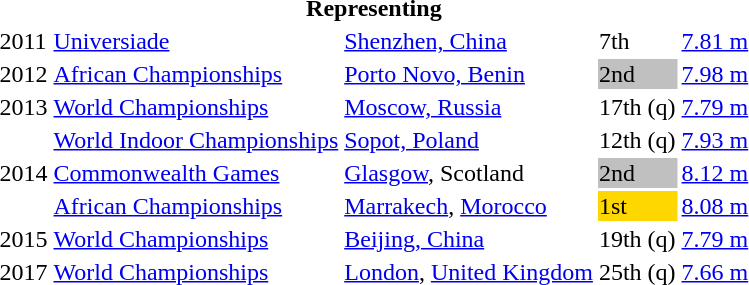<table>
<tr>
<th colspan="5">Representing </th>
</tr>
<tr>
<td>2011</td>
<td><a href='#'>Universiade</a></td>
<td><a href='#'>Shenzhen, China</a></td>
<td>7th</td>
<td><a href='#'>7.81 m</a></td>
</tr>
<tr>
<td>2012</td>
<td><a href='#'>African Championships</a></td>
<td><a href='#'>Porto Novo, Benin</a></td>
<td bgcolor=silver>2nd</td>
<td><a href='#'>7.98 m</a></td>
</tr>
<tr>
<td>2013</td>
<td><a href='#'>World Championships</a></td>
<td><a href='#'>Moscow, Russia</a></td>
<td>17th (q)</td>
<td><a href='#'>7.79 m</a></td>
</tr>
<tr>
<td rowspan=3>2014</td>
<td><a href='#'>World Indoor Championships</a></td>
<td><a href='#'>Sopot, Poland</a></td>
<td>12th (q)</td>
<td><a href='#'>7.93 m</a></td>
</tr>
<tr>
<td><a href='#'>Commonwealth Games</a></td>
<td><a href='#'>Glasgow</a>, Scotland</td>
<td bgcolor="silver">2nd</td>
<td><a href='#'>8.12 m</a></td>
</tr>
<tr>
<td><a href='#'>African Championships</a></td>
<td><a href='#'>Marrakech</a>, <a href='#'>Morocco</a></td>
<td bgcolor="gold">1st</td>
<td><a href='#'>8.08 m</a></td>
</tr>
<tr>
<td>2015</td>
<td><a href='#'>World Championships</a></td>
<td><a href='#'>Beijing, China</a></td>
<td>19th (q)</td>
<td><a href='#'>7.79 m</a></td>
</tr>
<tr>
<td>2017</td>
<td><a href='#'>World Championships</a></td>
<td><a href='#'>London</a>, <a href='#'>United Kingdom</a></td>
<td>25th (q)</td>
<td><a href='#'>7.66 m</a></td>
</tr>
</table>
